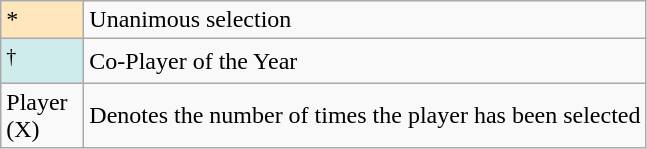<table class="wikitable">
<tr>
<td style="background-color:#FFE6BD; width:3em;">*</td>
<td>Unanimous selection</td>
</tr>
<tr>
<td style="background-color:#CFECEC; width:3em;"><sup>†</sup></td>
<td>Co-Player of the Year</td>
</tr>
<tr>
<td>Player (X)</td>
<td>Denotes the number of times the player has been selected</td>
</tr>
</table>
